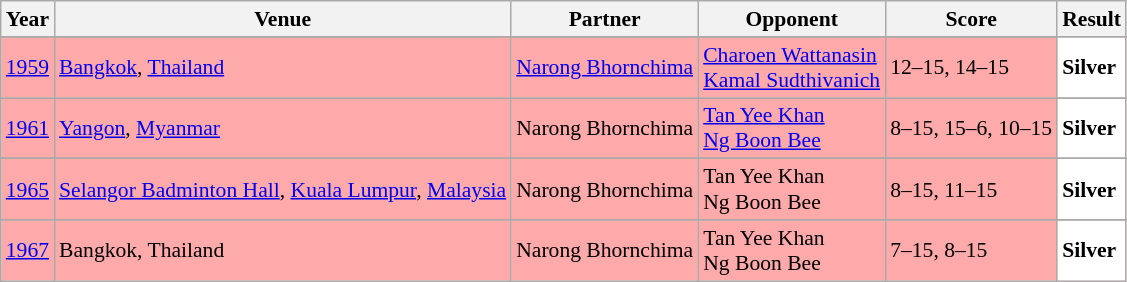<table class="sortable wikitable" style="font-size: 90%;">
<tr>
<th>Year</th>
<th>Venue</th>
<th>Partner</th>
<th>Opponent</th>
<th>Score</th>
<th>Result</th>
</tr>
<tr>
</tr>
<tr style="background:#FFAAAA">
<td align="center"><a href='#'>1959</a></td>
<td align="left"><a href='#'>Bangkok</a>, <a href='#'>Thailand</a></td>
<td align="left"> <a href='#'>Narong Bhornchima</a></td>
<td align="left"> <a href='#'>Charoen Wattanasin</a><br> <a href='#'>Kamal Sudthivanich</a></td>
<td align="left">12–15, 14–15</td>
<td style="text-align:left; background:white"> <strong>Silver</strong></td>
</tr>
<tr>
</tr>
<tr style="background:#FFAAAA">
<td align="center"><a href='#'>1961</a></td>
<td align="left"><a href='#'>Yangon</a>, <a href='#'>Myanmar</a></td>
<td align="left"> Narong Bhornchima</td>
<td align="left"> <a href='#'>Tan Yee Khan</a><br> <a href='#'>Ng Boon Bee</a></td>
<td align="left">8–15, 15–6, 10–15</td>
<td style="text-align:left; background:white"> <strong>Silver</strong></td>
</tr>
<tr>
</tr>
<tr style="background:#FFAAAA">
<td align="center"><a href='#'>1965</a></td>
<td align="left"><a href='#'>Selangor Badminton Hall</a>, <a href='#'>Kuala Lumpur</a>, <a href='#'>Malaysia</a></td>
<td align="left"> Narong Bhornchima</td>
<td align="left"> Tan Yee Khan<br> Ng Boon Bee</td>
<td align="left">8–15, 11–15</td>
<td style="text-align:left; background:white"> <strong>Silver</strong></td>
</tr>
<tr>
</tr>
<tr style="background:#FFAAAA">
<td align="center"><a href='#'>1967</a></td>
<td align="left">Bangkok, Thailand</td>
<td align="left"> Narong Bhornchima</td>
<td align="left"> Tan Yee Khan<br> Ng Boon Bee</td>
<td align="left">7–15, 8–15</td>
<td style="text-align:left; background:white"> <strong>Silver</strong></td>
</tr>
</table>
